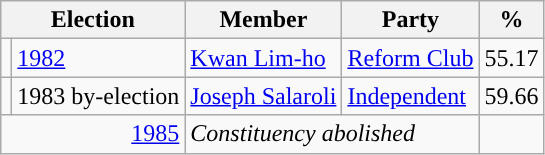<table class="wikitable">
<tr>
<th colspan="2">Election</th>
<th>Member</th>
<th>Party</th>
<th>%</th>
</tr>
<tr>
<td style="background-color: "></td>
<td><a href='#'>1982</a></td>
<td><a href='#'>Kwan Lim-ho</a></td>
<td><a href='#'>Reform Club</a></td>
<td>55.17</td>
</tr>
<tr>
<td style="background-color: "></td>
<td>1983 by-election</td>
<td><a href='#'>Joseph Salaroli</a></td>
<td><a href='#'>Independent</a></td>
<td>59.66</td>
</tr>
<tr>
<td colspan=2 align=right><a href='#'>1985</a></td>
<td colspan=2><em>Constituency abolished</em></td>
</tr>
</table>
